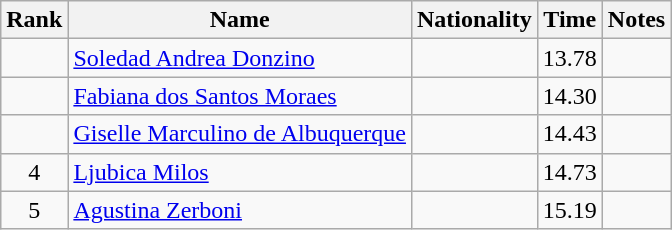<table class="wikitable sortable" style="text-align:center">
<tr>
<th>Rank</th>
<th>Name</th>
<th>Nationality</th>
<th>Time</th>
<th>Notes</th>
</tr>
<tr>
<td align=center></td>
<td align=left><a href='#'>Soledad Andrea Donzino</a></td>
<td align=left></td>
<td>13.78</td>
<td></td>
</tr>
<tr>
<td align=center></td>
<td align=left><a href='#'>Fabiana dos Santos Moraes</a></td>
<td align=left></td>
<td>14.30</td>
<td></td>
</tr>
<tr>
<td align=center></td>
<td align=left><a href='#'>Giselle Marculino de Albuquerque</a></td>
<td align=left></td>
<td>14.43</td>
<td></td>
</tr>
<tr>
<td align=center>4</td>
<td align=left><a href='#'>Ljubica Milos</a></td>
<td align=left></td>
<td>14.73</td>
<td></td>
</tr>
<tr>
<td align=center>5</td>
<td align=left><a href='#'>Agustina Zerboni</a></td>
<td align=left></td>
<td>15.19</td>
<td></td>
</tr>
</table>
